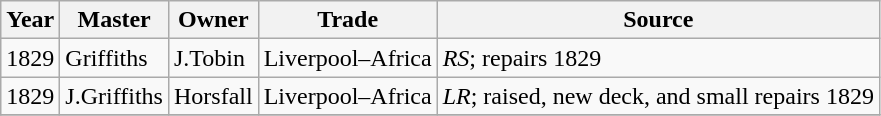<table class=" wikitable">
<tr>
<th>Year</th>
<th>Master</th>
<th>Owner</th>
<th>Trade</th>
<th>Source</th>
</tr>
<tr>
<td>1829</td>
<td>Griffiths</td>
<td>J.Tobin</td>
<td>Liverpool–Africa</td>
<td><em>RS</em>; repairs 1829</td>
</tr>
<tr>
<td>1829</td>
<td>J.Griffiths</td>
<td>Horsfall</td>
<td>Liverpool–Africa</td>
<td><em>LR</em>; raised, new deck, and small repairs 1829</td>
</tr>
<tr>
</tr>
</table>
